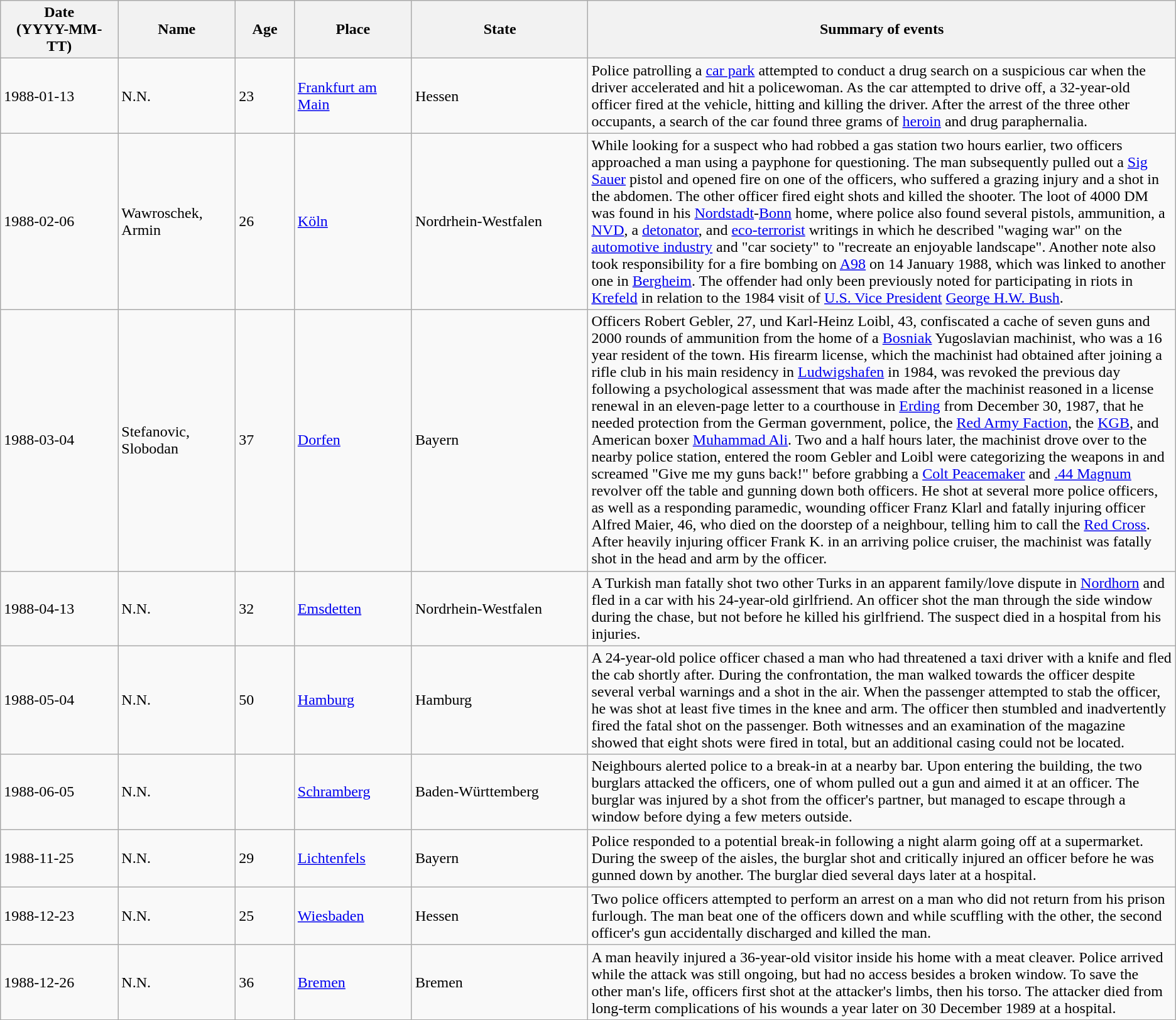<table class="wikitable sortable static-row-numbers static-row-header-text">
<tr>
<th style="width:10%;">Date<br>(YYYY-MM-TT)</th>
<th style="width:10%;">Name</th>
<th style="width:5%;">Age</th>
<th style="width:10%;">Place</th>
<th style="width:15%;">State</th>
<th style="width:50%;">Summary of events</th>
</tr>
<tr>
<td>1988-01-13</td>
<td>N.N.</td>
<td>23</td>
<td><a href='#'>Frankfurt am Main</a></td>
<td>Hessen</td>
<td>Police patrolling a <a href='#'>car park</a> attempted to conduct a drug search on a suspicious car when the driver accelerated and hit a policewoman. As the car attempted to drive off, a 32-year-old officer fired at the vehicle, hitting and killing the driver. After the arrest of the three other occupants, a search of the car found three grams of <a href='#'>heroin</a> and drug paraphernalia.</td>
</tr>
<tr>
<td>1988-02-06</td>
<td>Wawroschek, Armin</td>
<td>26</td>
<td><a href='#'>Köln</a></td>
<td>Nordrhein-Westfalen</td>
<td>While looking for a suspect who had robbed a gas station two hours earlier, two officers approached a man using a payphone for questioning. The man subsequently pulled out a <a href='#'>Sig Sauer</a> pistol and opened fire on one of the officers, who suffered a grazing injury and a shot in the abdomen. The other officer fired eight shots and killed the shooter. The loot of 4000 DM was found in his <a href='#'>Nordstadt</a>-<a href='#'>Bonn</a> home, where police also found several pistols, ammunition, a <a href='#'>NVD</a>, a <a href='#'>detonator</a>, and <a href='#'>eco-terrorist</a> writings in which he described "waging war" on the <a href='#'>automotive industry</a> and "car society" to "recreate an enjoyable landscape". Another note also took responsibility for a fire bombing on <a href='#'>A98</a> on 14 January 1988, which was linked to another one in <a href='#'>Bergheim</a>. The offender had only been previously noted for participating in riots in <a href='#'>Krefeld</a> in relation to the 1984 visit of <a href='#'>U.S. Vice President</a> <a href='#'>George H.W. Bush</a>.</td>
</tr>
<tr>
<td>1988-03-04</td>
<td>Stefanovic, Slobodan</td>
<td>37</td>
<td><a href='#'>Dorfen</a></td>
<td>Bayern</td>
<td>Officers Robert Gebler, 27, und Karl-Heinz Loibl, 43, confiscated a cache of seven guns and 2000 rounds of ammunition from the home of a <a href='#'>Bosniak</a> Yugoslavian machinist, who was a 16 year resident of the town. His firearm license, which the machinist had obtained after joining a rifle club in his main residency in <a href='#'>Ludwigshafen</a> in 1984, was revoked the previous day following a psychological assessment that was made after the machinist reasoned in a license renewal in an eleven-page letter to a courthouse in <a href='#'>Erding</a> from December 30, 1987, that he needed protection from the German government, police, the <a href='#'>Red Army Faction</a>, the <a href='#'>KGB</a>, and American boxer <a href='#'>Muhammad Ali</a>. Two and a half hours later, the machinist drove over to the nearby police station, entered the room Gebler and Loibl were categorizing the weapons in and screamed "Give me my guns back!" before grabbing a <a href='#'>Colt Peacemaker</a> and <a href='#'>.44 Magnum</a> revolver off the table and gunning down both officers. He shot at several more police officers, as well as a responding paramedic, wounding officer Franz Klarl and fatally injuring officer Alfred Maier, 46, who died on the doorstep of a neighbour, telling him to call the <a href='#'>Red Cross</a>. After heavily injuring officer Frank K. in an arriving police cruiser, the machinist was fatally shot in the head and arm by the officer.</td>
</tr>
<tr>
<td>1988-04-13</td>
<td>N.N.</td>
<td>32</td>
<td><a href='#'>Emsdetten</a></td>
<td>Nordrhein-Westfalen</td>
<td>A Turkish man fatally shot two other Turks in an apparent family/love dispute in <a href='#'>Nordhorn</a> and fled in a car with his 24-year-old girlfriend. An officer shot the man through the side window during the chase, but not before he killed his girlfriend. The suspect died in a hospital from his injuries.</td>
</tr>
<tr>
<td>1988-05-04</td>
<td>N.N.</td>
<td>50</td>
<td><a href='#'>Hamburg</a></td>
<td>Hamburg</td>
<td>A 24-year-old police officer chased a man who had threatened a taxi driver with a knife and fled the cab shortly after. During the confrontation, the man walked towards the officer despite several verbal warnings and a shot in the air. When the passenger attempted to stab the officer, he was shot at least five times in the knee and arm. The officer then stumbled and inadvertently fired the fatal shot on the passenger. Both witnesses and an examination of the magazine showed that eight shots were fired in total, but an additional casing could not be located. </td>
</tr>
<tr>
<td>1988-06-05</td>
<td>N.N.</td>
<td></td>
<td><a href='#'>Schramberg</a></td>
<td>Baden-Württemberg</td>
<td>Neighbours alerted police to a break-in at a nearby bar. Upon entering the building, the two burglars attacked the officers, one of whom pulled out a gun and aimed it at an officer. The burglar was injured by a shot from the officer's partner, but managed to escape through a window before dying a few meters outside.</td>
</tr>
<tr>
<td>1988-11-25</td>
<td>N.N.</td>
<td>29</td>
<td><a href='#'>Lichtenfels</a></td>
<td>Bayern</td>
<td>Police responded to a potential break-in following a night alarm going off at a supermarket. During the sweep of the aisles, the burglar shot and critically injured an officer before he was gunned down by another. The burglar died several days later at a hospital.</td>
</tr>
<tr>
<td>1988-12-23</td>
<td>N.N.</td>
<td>25</td>
<td><a href='#'>Wiesbaden</a></td>
<td>Hessen</td>
<td>Two police officers attempted to perform an arrest on a man who did not return from his prison furlough. The man beat one of the officers down and while scuffling with the other, the second officer's gun accidentally discharged and killed the man.</td>
</tr>
<tr>
<td>1988-12-26</td>
<td>N.N.</td>
<td>36</td>
<td><a href='#'>Bremen</a></td>
<td>Bremen</td>
<td>A man heavily injured a 36-year-old visitor inside his home with a meat cleaver. Police arrived while the attack was still ongoing, but had no access besides a broken window. To save the other man's life, officers first shot at the attacker's limbs, then his torso. The attacker died from long-term complications of his wounds a year later on 30 December 1989 at a hospital.</td>
</tr>
</table>
